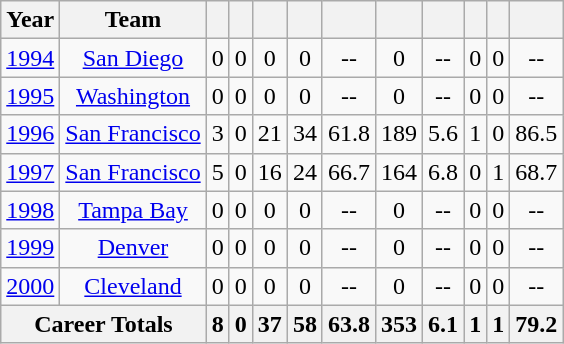<table class="wikitable sortable">
<tr style="text-align:center;">
<th>Year</th>
<th>Team</th>
<th></th>
<th></th>
<th></th>
<th></th>
<th></th>
<th></th>
<th></th>
<th></th>
<th></th>
<th></th>
</tr>
<tr style="text-align:center;">
<td><a href='#'>1994</a></td>
<td><a href='#'>San Diego</a></td>
<td>0</td>
<td>0</td>
<td>0</td>
<td>0</td>
<td>--</td>
<td>0</td>
<td>--</td>
<td>0</td>
<td>0</td>
<td>--</td>
</tr>
<tr style="text-align:center;">
<td><a href='#'>1995</a></td>
<td><a href='#'>Washington</a></td>
<td>0</td>
<td>0</td>
<td>0</td>
<td>0</td>
<td>--</td>
<td>0</td>
<td>--</td>
<td>0</td>
<td>0</td>
<td>--</td>
</tr>
<tr style="text-align:center;">
<td><a href='#'>1996</a></td>
<td><a href='#'>San Francisco</a></td>
<td>3</td>
<td>0</td>
<td>21</td>
<td>34</td>
<td>61.8</td>
<td>189</td>
<td>5.6</td>
<td>1</td>
<td>0</td>
<td>86.5</td>
</tr>
<tr style="text-align:center;">
<td><a href='#'>1997</a></td>
<td><a href='#'>San Francisco</a></td>
<td>5</td>
<td>0</td>
<td>16</td>
<td>24</td>
<td>66.7</td>
<td>164</td>
<td>6.8</td>
<td>0</td>
<td>1</td>
<td>68.7</td>
</tr>
<tr style="text-align:center;">
<td><a href='#'>1998</a></td>
<td><a href='#'>Tampa Bay</a></td>
<td>0</td>
<td>0</td>
<td>0</td>
<td>0</td>
<td>--</td>
<td>0</td>
<td>--</td>
<td>0</td>
<td>0</td>
<td>--</td>
</tr>
<tr style="text-align:center;">
<td><a href='#'>1999</a></td>
<td><a href='#'>Denver</a></td>
<td>0</td>
<td>0</td>
<td>0</td>
<td>0</td>
<td>--</td>
<td>0</td>
<td>--</td>
<td>0</td>
<td>0</td>
<td>--</td>
</tr>
<tr style="text-align:center;">
<td><a href='#'>2000</a></td>
<td><a href='#'>Cleveland</a></td>
<td>0</td>
<td>0</td>
<td>0</td>
<td>0</td>
<td>--</td>
<td>0</td>
<td>--</td>
<td>0</td>
<td>0</td>
<td>--</td>
</tr>
<tr class="sortbottom" style="text-align:center;">
<th colspan=2>Career Totals</th>
<th>8</th>
<th>0</th>
<th>37</th>
<th>58</th>
<th>63.8</th>
<th>353</th>
<th>6.1</th>
<th>1</th>
<th>1</th>
<th>79.2</th>
</tr>
</table>
